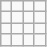<table class="wikitable">
<tr>
<td width="25%"></td>
<td width="25%"></td>
<td width="25%"></td>
<td width="25%"></td>
</tr>
<tr>
<td></td>
<td></td>
<td></td>
<td></td>
</tr>
<tr>
<td></td>
<td></td>
<td></td>
<td></td>
</tr>
<tr>
<td></td>
<td></td>
<td></td>
<td></td>
</tr>
</table>
